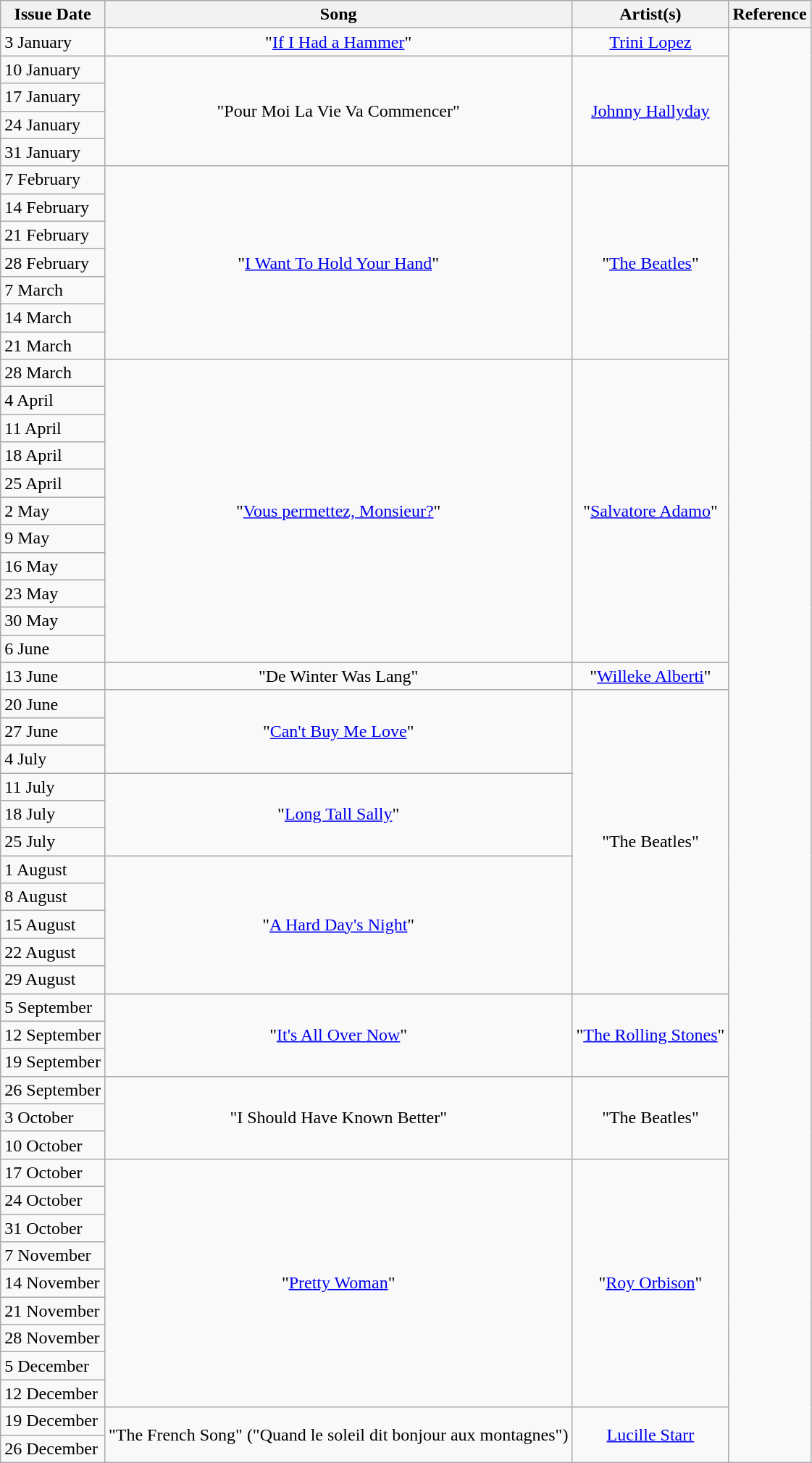<table class="wikitable">
<tr>
<th align="center">Issue Date</th>
<th align="center">Song</th>
<th align="center">Artist(s)</th>
<th align="center">Reference</th>
</tr>
<tr>
<td>3 January</td>
<td align="center" rowspan="1">"<a href='#'>If I Had a Hammer</a>"</td>
<td align="center" rowspan="1"><a href='#'>Trini Lopez</a></td>
<td align="center" rowspan="52"></td>
</tr>
<tr>
<td>10 January</td>
<td align="center" rowspan="4">"Pour Moi La Vie Va Commencer"</td>
<td align="center" rowspan="4"><a href='#'>Johnny Hallyday</a></td>
</tr>
<tr>
<td>17 January</td>
</tr>
<tr>
<td>24 January</td>
</tr>
<tr>
<td>31 January</td>
</tr>
<tr>
<td>7 February</td>
<td align="center" rowspan="7">"<a href='#'>I Want To Hold Your Hand</a>"</td>
<td align="center" rowspan="7">"<a href='#'>The Beatles</a>"</td>
</tr>
<tr>
<td>14 February</td>
</tr>
<tr>
<td>21 February</td>
</tr>
<tr>
<td>28 February</td>
</tr>
<tr>
<td>7 March</td>
</tr>
<tr>
<td>14 March</td>
</tr>
<tr>
<td>21 March</td>
</tr>
<tr>
<td>28 March</td>
<td align="center" rowspan="11">"<a href='#'>Vous permettez, Monsieur?</a>"</td>
<td align="center" rowspan="11">"<a href='#'>Salvatore Adamo</a>"</td>
</tr>
<tr>
<td>4 April</td>
</tr>
<tr>
<td>11 April</td>
</tr>
<tr>
<td>18 April</td>
</tr>
<tr>
<td>25 April</td>
</tr>
<tr>
<td>2 May</td>
</tr>
<tr>
<td>9 May</td>
</tr>
<tr>
<td>16 May</td>
</tr>
<tr>
<td>23 May</td>
</tr>
<tr>
<td>30 May</td>
</tr>
<tr>
<td>6 June</td>
</tr>
<tr>
<td>13 June</td>
<td align="center" rowspan="1">"De Winter Was Lang"</td>
<td align="center" rowspan="1">"<a href='#'>Willeke Alberti</a>"</td>
</tr>
<tr>
<td>20 June</td>
<td align="center" rowspan="3">"<a href='#'>Can't Buy Me Love</a>"</td>
<td align="center" rowspan="11">"The Beatles"</td>
</tr>
<tr>
<td>27 June</td>
</tr>
<tr>
<td>4 July</td>
</tr>
<tr>
<td>11 July</td>
<td align="center" rowspan="3">"<a href='#'>Long Tall Sally</a>"</td>
</tr>
<tr>
<td>18 July</td>
</tr>
<tr>
<td>25 July</td>
</tr>
<tr>
<td>1 August</td>
<td align="center" rowspan="5">"<a href='#'>A Hard Day's Night</a>"</td>
</tr>
<tr>
<td>8 August</td>
</tr>
<tr>
<td>15 August</td>
</tr>
<tr>
<td>22 August</td>
</tr>
<tr>
<td>29 August</td>
</tr>
<tr>
<td>5 September</td>
<td align="center" rowspan="3">"<a href='#'>It's All Over Now</a>"</td>
<td align="center" rowspan="3">"<a href='#'>The Rolling Stones</a>"</td>
</tr>
<tr>
<td>12 September</td>
</tr>
<tr>
<td>19 September</td>
</tr>
<tr>
<td>26 September</td>
<td align="center" rowspan="3">"I Should Have Known Better"</td>
<td align="center" rowspan="3">"The Beatles"</td>
</tr>
<tr>
<td>3 October</td>
</tr>
<tr>
<td>10 October</td>
</tr>
<tr>
<td>17 October</td>
<td align="center" rowspan="9">"<a href='#'>Pretty Woman</a>"</td>
<td align="center" rowspan="9">"<a href='#'>Roy Orbison</a>"</td>
</tr>
<tr>
<td>24 October</td>
</tr>
<tr>
<td>31 October</td>
</tr>
<tr>
<td>7 November</td>
</tr>
<tr>
<td>14 November</td>
</tr>
<tr>
<td>21 November</td>
</tr>
<tr>
<td>28 November</td>
</tr>
<tr>
<td>5 December</td>
</tr>
<tr>
<td>12 December</td>
</tr>
<tr>
<td>19 December</td>
<td align="center" rowspan="2">"The French Song" ("Quand le soleil dit bonjour aux montagnes")</td>
<td align="center" rowspan="2"><a href='#'>Lucille Starr</a></td>
</tr>
<tr>
<td>26 December</td>
</tr>
</table>
